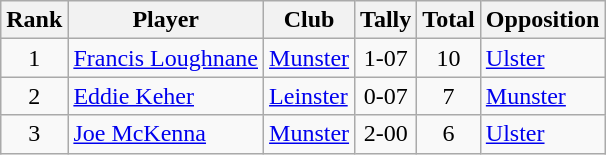<table class="wikitable">
<tr>
<th>Rank</th>
<th>Player</th>
<th>Club</th>
<th>Tally</th>
<th>Total</th>
<th>Opposition</th>
</tr>
<tr>
<td rowspan="1" style="text-align:center;">1</td>
<td><a href='#'>Francis Loughnane</a></td>
<td><a href='#'>Munster</a></td>
<td align=center>1-07</td>
<td align=center>10</td>
<td><a href='#'>Ulster</a></td>
</tr>
<tr>
<td rowspan="1" style="text-align:center;">2</td>
<td><a href='#'>Eddie Keher</a></td>
<td><a href='#'>Leinster</a></td>
<td align=center>0-07</td>
<td align=center>7</td>
<td><a href='#'>Munster</a></td>
</tr>
<tr>
<td rowspan="1" style="text-align:center;">3</td>
<td><a href='#'>Joe McKenna</a></td>
<td><a href='#'>Munster</a></td>
<td align=center>2-00</td>
<td align=center>6</td>
<td><a href='#'>Ulster</a></td>
</tr>
</table>
